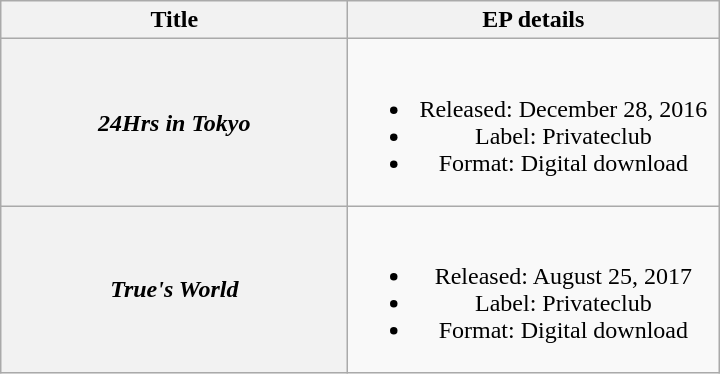<table class="wikitable plainrowheaders" style="text-align:center;">
<tr>
<th scope="col" style="width:14em;">Title</th>
<th scope="col" style="width:15em;">EP details</th>
</tr>
<tr>
<th scope="row"><em>24Hrs in Tokyo</em><br></th>
<td><br><ul><li>Released: December 28, 2016</li><li>Label: Privateclub</li><li>Format: Digital download</li></ul></td>
</tr>
<tr>
<th scope="row"><em>True's World</em></th>
<td><br><ul><li>Released: August 25, 2017</li><li>Label: Privateclub</li><li>Format: Digital download</li></ul></td>
</tr>
</table>
